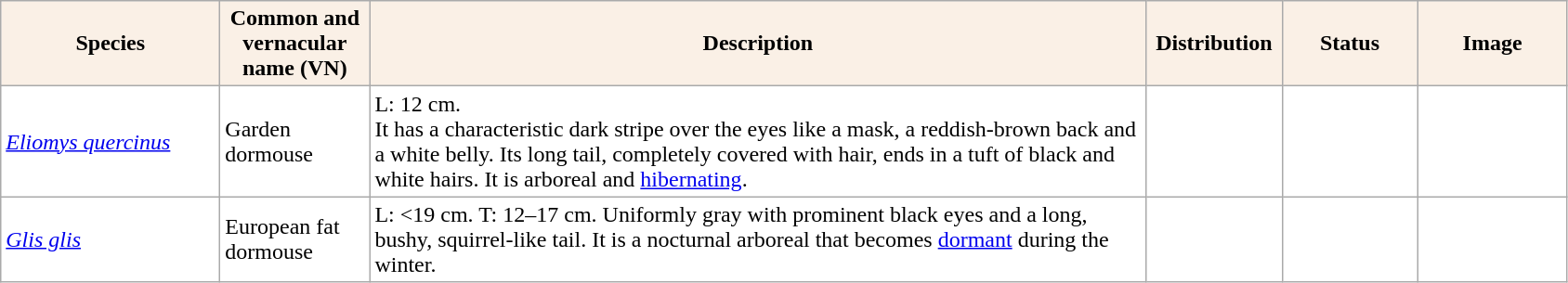<table class="sortable wikitable" border="0" style="background:#ffffff" align="top">
<tr>
<th scope="col" style="background-color:Linen; color:Black" width="150">Species</th>
<th scope="col" style="background-color:Linen; color:Black" width="100">Common and vernacular name (VN)</th>
<th scope="col" style="background:Linen; color:Black" width="550">Description</th>
<th scope="col" style="background-color:Linen; color:Black" width="90">Distribution</th>
<th scope="col" style="background-color:Linen; color:Black" width="90">Status</th>
<th scope="col" style="background:Linen; color:Black" width="100">Image</th>
</tr>
<tr>
<td style="background:#ffffff"><em><a href='#'>Eliomys quercinus</a></em></td>
<td>Garden dormouse</td>
<td>L: 12 cm.<br>It has a characteristic dark stripe over the eyes like a mask, a reddish-brown back and a white belly. Its long tail, completely covered with hair, ends in a tuft of black and white hairs. It is arboreal and <a href='#'>hibernating</a>.</td>
<td></td>
<td></td>
<td></td>
</tr>
<tr>
<td><em><a href='#'>Glis glis</a></em></td>
<td>European fat dormouse</td>
<td>L: <19 cm. T: 12–17 cm. Uniformly gray with prominent black eyes and a long, bushy, squirrel-like tail. It is a nocturnal arboreal that becomes <a href='#'>dormant</a> during the winter.</td>
<td></td>
<td></td>
<td></td>
</tr>
</table>
